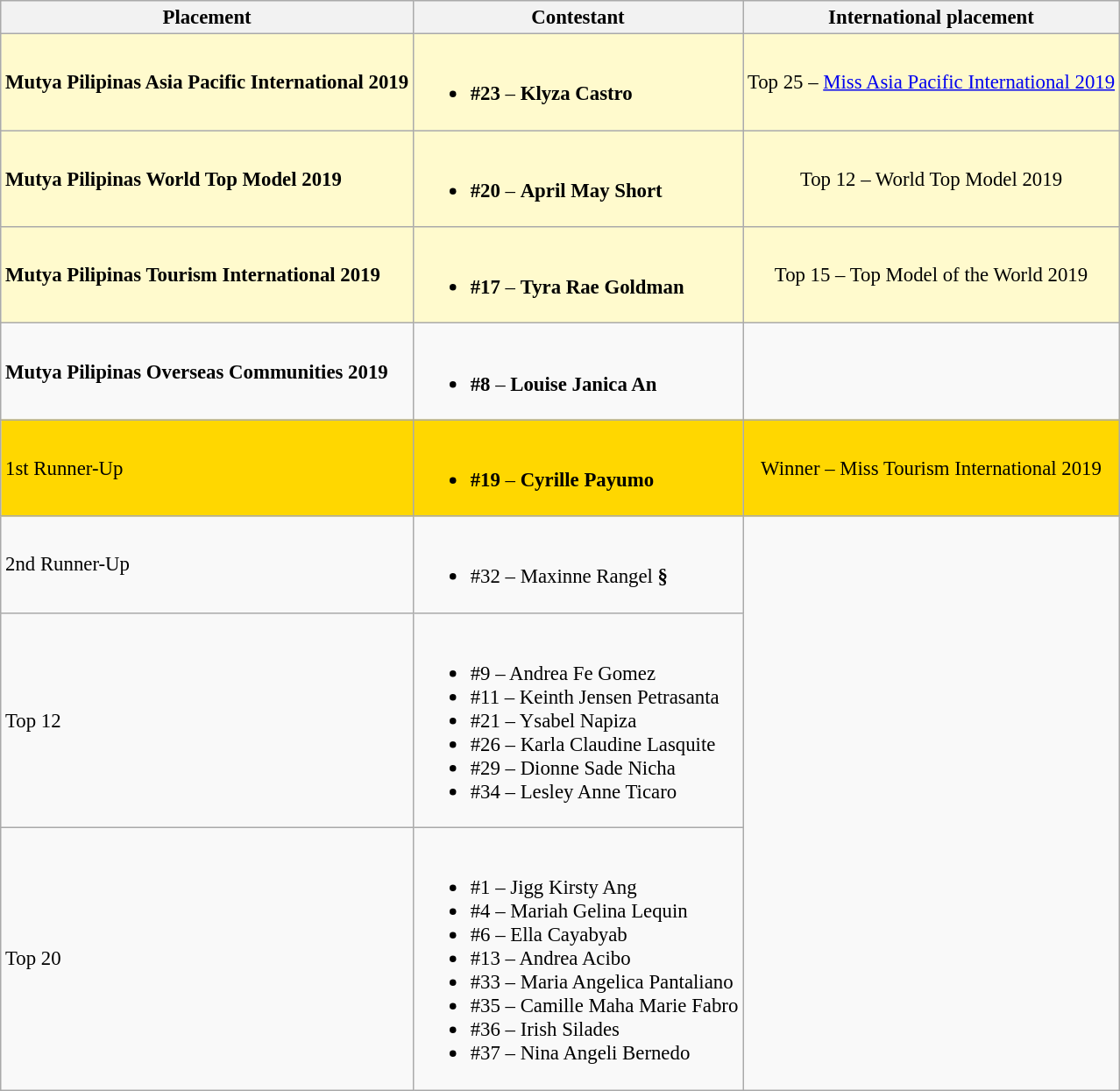<table class="wikitable sortable" style="font-size: 95%;">
<tr>
<th>Placement</th>
<th>Contestant</th>
<th>International placement</th>
</tr>
<tr style="background:#FFFACD;">
<td><strong>Mutya Pilipinas Asia Pacific International 2019</strong></td>
<td><br><ul><li><strong>#23</strong> – <strong>Klyza Castro</strong></li></ul></td>
<td align=center>Top 25 – <a href='#'>Miss Asia Pacific International 2019</a></td>
</tr>
<tr style="background:#FFFACD;">
<td><strong>Mutya Pilipinas World Top Model 2019</strong></td>
<td><br><ul><li><strong>#20</strong> – <strong>April May Short</strong></li></ul></td>
<td align=center>Top 12 – World Top Model 2019</td>
</tr>
<tr style="background:#FFFACD;">
<td><strong>Mutya Pilipinas Tourism International 2019</strong></td>
<td><br><ul><li><strong>#17</strong> – <strong>Tyra Rae Goldman</strong></li></ul></td>
<td align=center>Top 15 – Top Model of the World 2019</td>
</tr>
<tr>
<td><strong>Mutya Pilipinas Overseas Communities 2019</strong></td>
<td><br><ul><li><strong>#8</strong> – <strong>Louise Janica An</strong></li></ul></td>
</tr>
<tr style="background:gold;">
<td>1st Runner-Up</td>
<td><br><ul><li><strong>#19</strong> – <strong>Cyrille Payumo</strong></li></ul></td>
<td align=center>Winner – Miss Tourism International 2019</td>
</tr>
<tr>
<td>2nd Runner-Up</td>
<td><br><ul><li>#32  – Maxinne Rangel <strong>§</strong></li></ul></td>
</tr>
<tr>
<td>Top 12</td>
<td><br><ul><li>#9 – Andrea Fe Gomez</li><li>#11 – Keinth Jensen Petrasanta</li><li>#21 – Ysabel Napiza</li><li>#26 – Karla Claudine Lasquite</li><li>#29 – Dionne Sade Nicha</li><li>#34 – Lesley Anne Ticaro</li></ul></td>
</tr>
<tr>
<td>Top 20</td>
<td><br><ul><li>#1 – Jigg Kirsty Ang</li><li>#4 – Mariah Gelina Lequin</li><li>#6 – Ella Cayabyab</li><li>#13 – Andrea Acibo</li><li>#33 – Maria Angelica Pantaliano</li><li>#35 – Camille Maha Marie Fabro</li><li>#36 – Irish Silades</li><li>#37 – Nina Angeli Bernedo</li></ul></td>
</tr>
</table>
